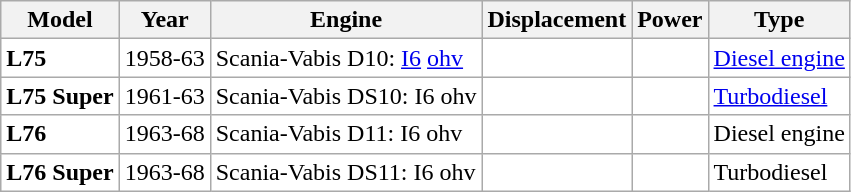<table class="wikitable">
<tr>
<th>Model</th>
<th>Year</th>
<th>Engine</th>
<th>Displacement</th>
<th>Power</th>
<th>Type</th>
</tr>
<tr style="background:#ffffff;">
<td><strong>L75</strong></td>
<td>1958-63</td>
<td>Scania-Vabis D10: <a href='#'>I6</a> <a href='#'>ohv</a></td>
<td></td>
<td></td>
<td><a href='#'>Diesel engine</a></td>
</tr>
<tr style="background:#ffffff;">
<td><strong>L75 Super</strong></td>
<td>1961-63</td>
<td>Scania-Vabis DS10: I6 ohv</td>
<td></td>
<td></td>
<td><a href='#'>Turbodiesel</a></td>
</tr>
<tr style="background:#ffffff;">
<td><strong>L76</strong></td>
<td>1963-68</td>
<td>Scania-Vabis D11: I6 ohv</td>
<td></td>
<td></td>
<td>Diesel engine</td>
</tr>
<tr style="background:#ffffff;">
<td><strong>L76 Super</strong></td>
<td>1963-68</td>
<td>Scania-Vabis DS11: I6 ohv</td>
<td></td>
<td></td>
<td>Turbodiesel</td>
</tr>
</table>
